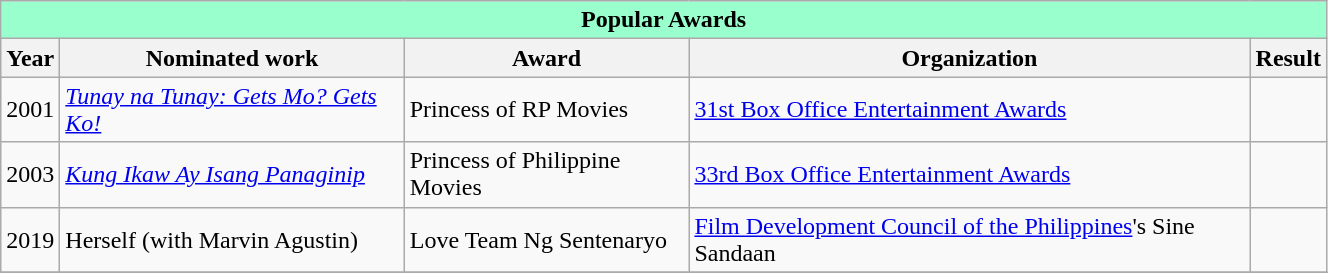<table width="70%" class="wikitable sortable">
<tr>
<th colspan="5" - style="background:#99FFCC;" align="center">Popular Awards</th>
</tr>
<tr>
<th>Year</th>
<th>Nominated work</th>
<th>Award</th>
<th>Organization</th>
<th>Result</th>
</tr>
<tr>
<td>2001</td>
<td><em><a href='#'>Tunay na Tunay: Gets Mo? Gets Ko!</a></em></td>
<td>Princess of RP Movies</td>
<td><a href='#'>31st Box Office Entertainment Awards</a></td>
<td></td>
</tr>
<tr>
<td>2003</td>
<td><em><a href='#'>Kung Ikaw Ay Isang Panaginip</a></em></td>
<td>Princess of Philippine Movies</td>
<td><a href='#'>33rd Box Office Entertainment Awards</a></td>
<td></td>
</tr>
<tr>
<td>2019</td>
<td>Herself (with Marvin Agustin)</td>
<td>Love Team Ng Sentenaryo</td>
<td><a href='#'>Film Development Council of the Philippines</a>'s Sine Sandaan</td>
<td></td>
</tr>
<tr>
</tr>
</table>
